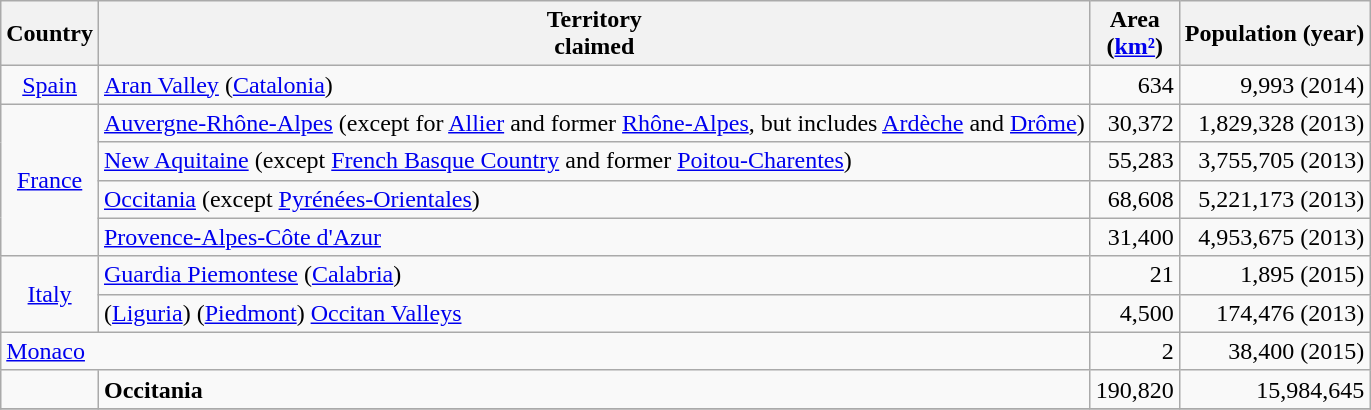<table class="wikitable" align="center" |- bgcolor=silver>
<tr>
<th><strong>Country</strong></th>
<th><strong>Territory<br>claimed</strong></th>
<th>Area<br>(<a href='#'>km²</a>)</th>
<th>Population (year)</th>
</tr>
<tr>
<td align="center"><a href='#'>Spain</a><br></td>
<td align="left"> <a href='#'>Aran Valley</a> (<a href='#'>Catalonia</a>)</td>
<td align="right">634</td>
<td align="right">9,993 (2014)</td>
</tr>
<tr>
<td rowspan="4" align="center"><a href='#'>France</a><br></td>
<td align="left"><a href='#'>Auvergne-Rhône-Alpes</a> (except for <a href='#'>Allier</a> and former <a href='#'>Rhône-Alpes</a>, but includes <a href='#'>Ardèche</a> and <a href='#'>Drôme</a>)</td>
<td align="right">30,372</td>
<td align="right">1,829,328 (2013)</td>
</tr>
<tr>
<td align="left"><a href='#'>New Aquitaine</a> (except <a href='#'>French Basque Country</a> and former <a href='#'>Poitou-Charentes</a>)</td>
<td align="right">55,283</td>
<td align="right">3,755,705 (2013)</td>
</tr>
<tr>
<td align="left"><a href='#'>Occitania</a> (except <a href='#'>Pyrénées-Orientales</a>)</td>
<td align="right">68,608</td>
<td align="right">5,221,173 (2013)</td>
</tr>
<tr>
<td align="left"> <a href='#'>Provence-Alpes-Côte d'Azur</a></td>
<td align="right">31,400</td>
<td align="right">4,953,675 (2013)</td>
</tr>
<tr>
<td rowspan="2" align="center"><a href='#'>Italy</a><br></td>
<td align="left"> <a href='#'>Guardia Piemontese</a> (<a href='#'>Calabria</a>)</td>
<td align="right">21</td>
<td align="right">1,895 (2015)</td>
</tr>
<tr>
<td align="left"> (<a href='#'>Liguria</a>)  (<a href='#'>Piedmont</a>) <a href='#'>Occitan Valleys</a></td>
<td align="right">4,500</td>
<td align="right">174,476 (2013)</td>
</tr>
<tr>
<td align="left" colspan="2"> <a href='#'>Monaco</a></td>
<td align="right">2</td>
<td align="right">38,400 (2015)</td>
</tr>
<tr>
<td></td>
<td align="left"><strong>Occitania</strong></td>
<td align="right">190,820</td>
<td align="right">15,984,645</td>
</tr>
<tr>
</tr>
</table>
